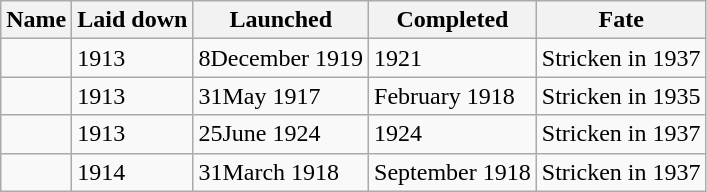<table class="wikitable sortable mw-collapsible">
<tr>
<th scope="col">Name</th>
<th scope="col">Laid down</th>
<th scope="col">Launched</th>
<th scope="col">Completed</th>
<th scope="col">Fate</th>
</tr>
<tr>
<td></td>
<td>1913</td>
<td>8December 1919</td>
<td>1921</td>
<td>Stricken in 1937</td>
</tr>
<tr>
<td></td>
<td>1913</td>
<td>31May 1917</td>
<td>February 1918</td>
<td>Stricken in 1935</td>
</tr>
<tr>
<td></td>
<td>1913</td>
<td>25June 1924</td>
<td>1924</td>
<td>Stricken in 1937</td>
</tr>
<tr>
<td></td>
<td>1914</td>
<td>31March 1918</td>
<td>September 1918</td>
<td>Stricken in 1937</td>
</tr>
</table>
